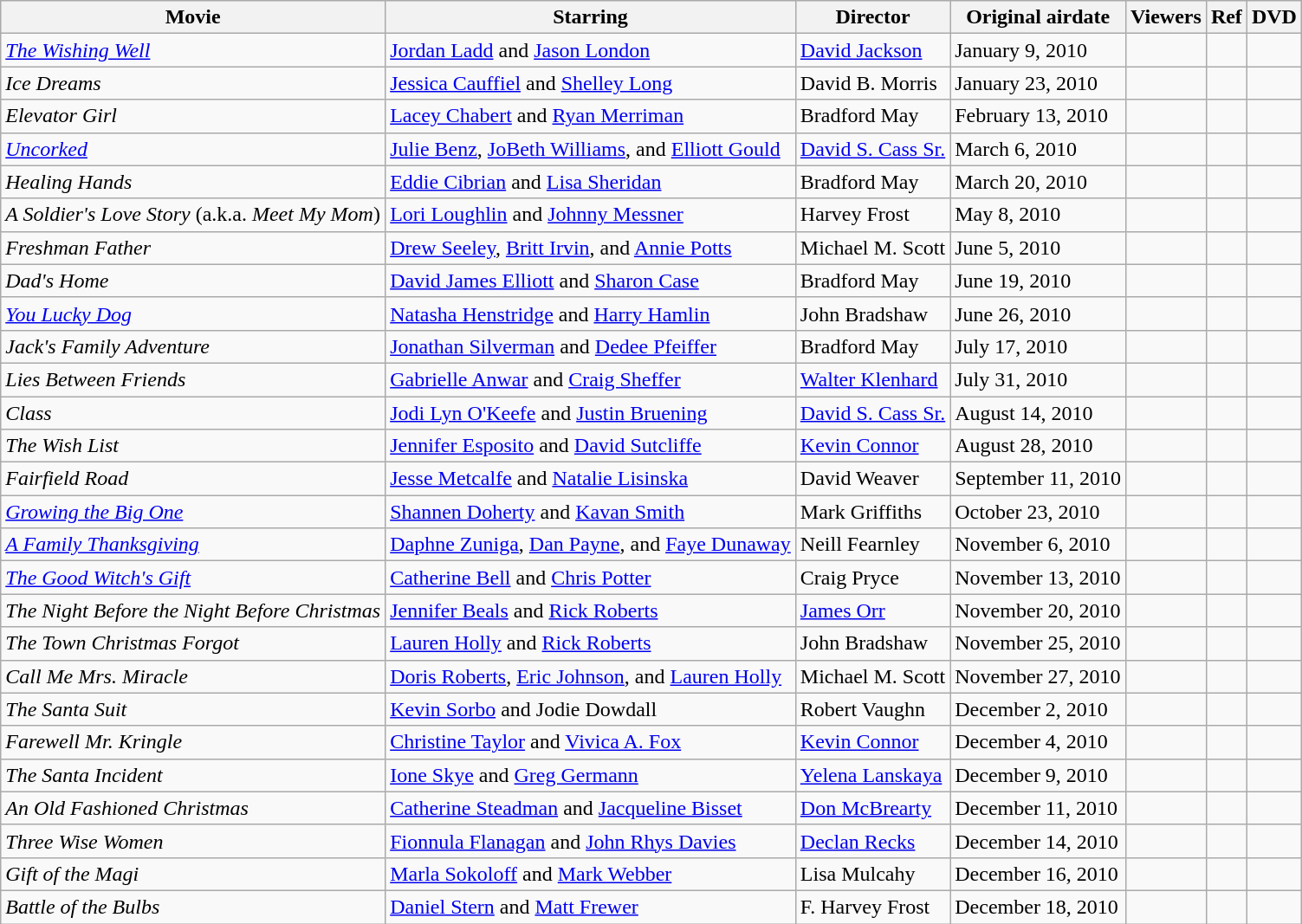<table class="wikitable sortable">
<tr>
<th class="unsortable" scope="col">Movie</th>
<th class="unsortable" scope="col">Starring</th>
<th class="unsortable" scope="col">Director</th>
<th class="unsortable" scope="col">Original airdate</th>
<th scope="col">Viewers</th>
<th class="unsortable" scope="col">Ref</th>
<th class="unsortable" scope="col">DVD</th>
</tr>
<tr>
<td><em><a href='#'>The Wishing Well</a></em></td>
<td><a href='#'>Jordan Ladd</a> and <a href='#'>Jason London</a></td>
<td><a href='#'>David Jackson</a></td>
<td>January 9, 2010</td>
<td></td>
<td></td>
<td></td>
</tr>
<tr>
<td><em>Ice Dreams</em></td>
<td><a href='#'>Jessica Cauffiel</a> and <a href='#'>Shelley Long</a></td>
<td>David B. Morris</td>
<td>January 23, 2010</td>
<td></td>
<td></td>
<td></td>
</tr>
<tr>
<td><em>Elevator Girl</em></td>
<td><a href='#'>Lacey Chabert</a> and <a href='#'>Ryan Merriman</a></td>
<td>Bradford May</td>
<td>February 13, 2010</td>
<td></td>
<td></td>
<td></td>
</tr>
<tr>
<td><em><a href='#'>Uncorked</a></em></td>
<td><a href='#'>Julie Benz</a>, <a href='#'>JoBeth Williams</a>, and <a href='#'>Elliott Gould</a></td>
<td><a href='#'>David S. Cass Sr.</a></td>
<td>March 6, 2010</td>
<td></td>
<td></td>
<td></td>
</tr>
<tr>
<td><em>Healing Hands</em></td>
<td><a href='#'>Eddie Cibrian</a> and <a href='#'>Lisa Sheridan</a></td>
<td>Bradford May</td>
<td>March 20, 2010</td>
<td></td>
<td></td>
<td></td>
</tr>
<tr>
<td><em>A Soldier's Love Story</em> (a.k.a. <em>Meet My Mom</em>)</td>
<td><a href='#'>Lori Loughlin</a> and <a href='#'>Johnny Messner</a></td>
<td>Harvey Frost</td>
<td>May 8, 2010</td>
<td></td>
<td></td>
<td></td>
</tr>
<tr>
<td><em>Freshman Father</em></td>
<td><a href='#'>Drew Seeley</a>, <a href='#'>Britt Irvin</a>, and <a href='#'>Annie Potts</a></td>
<td>Michael M. Scott</td>
<td>June 5, 2010</td>
<td></td>
<td></td>
<td></td>
</tr>
<tr>
<td><em>Dad's Home</em></td>
<td><a href='#'>David James Elliott</a> and <a href='#'>Sharon Case</a></td>
<td>Bradford May</td>
<td>June 19, 2010</td>
<td></td>
<td></td>
<td></td>
</tr>
<tr>
<td><em><a href='#'>You Lucky Dog</a></em></td>
<td><a href='#'>Natasha Henstridge</a> and <a href='#'>Harry Hamlin</a></td>
<td>John Bradshaw</td>
<td>June 26, 2010</td>
<td></td>
<td></td>
<td></td>
</tr>
<tr>
<td><em>Jack's Family Adventure</em></td>
<td><a href='#'>Jonathan Silverman</a> and <a href='#'>Dedee Pfeiffer</a></td>
<td>Bradford May</td>
<td>July 17, 2010</td>
<td></td>
<td></td>
<td></td>
</tr>
<tr>
<td><em>Lies Between Friends</em></td>
<td><a href='#'>Gabrielle Anwar</a> and <a href='#'>Craig Sheffer</a></td>
<td><a href='#'>Walter Klenhard</a></td>
<td>July 31, 2010</td>
<td></td>
<td></td>
<td></td>
</tr>
<tr>
<td><em>Class</em></td>
<td><a href='#'>Jodi Lyn O'Keefe</a> and <a href='#'>Justin Bruening</a></td>
<td><a href='#'>David S. Cass Sr.</a></td>
<td>August 14, 2010</td>
<td></td>
<td></td>
<td></td>
</tr>
<tr>
<td><em>The Wish List</em></td>
<td><a href='#'>Jennifer Esposito</a> and <a href='#'>David Sutcliffe</a></td>
<td><a href='#'>Kevin Connor</a></td>
<td>August 28, 2010</td>
<td></td>
<td></td>
<td></td>
</tr>
<tr>
<td><em>Fairfield Road</em></td>
<td><a href='#'>Jesse Metcalfe</a> and <a href='#'>Natalie Lisinska</a></td>
<td>David Weaver</td>
<td>September 11, 2010</td>
<td></td>
<td></td>
<td></td>
</tr>
<tr>
<td><em><a href='#'>Growing the Big One</a></em></td>
<td><a href='#'>Shannen Doherty</a> and <a href='#'>Kavan Smith</a></td>
<td>Mark Griffiths</td>
<td>October 23, 2010</td>
<td></td>
<td></td>
<td></td>
</tr>
<tr>
<td><em><a href='#'>A Family Thanksgiving</a></em></td>
<td><a href='#'>Daphne Zuniga</a>, <a href='#'>Dan Payne</a>, and <a href='#'>Faye Dunaway</a></td>
<td>Neill Fearnley</td>
<td>November 6, 2010</td>
<td></td>
<td></td>
<td></td>
</tr>
<tr>
<td><em><a href='#'>The Good Witch's Gift</a></em></td>
<td><a href='#'>Catherine Bell</a> and <a href='#'>Chris Potter</a></td>
<td>Craig Pryce</td>
<td>November 13, 2010</td>
<td></td>
<td></td>
<td></td>
</tr>
<tr>
<td><em>The Night Before the Night Before Christmas</em></td>
<td><a href='#'>Jennifer Beals</a> and <a href='#'>Rick Roberts</a></td>
<td><a href='#'>James Orr</a></td>
<td>November 20, 2010</td>
<td></td>
<td></td>
<td></td>
</tr>
<tr>
<td><em>The Town Christmas Forgot</em></td>
<td><a href='#'>Lauren Holly</a> and <a href='#'>Rick Roberts</a></td>
<td>John Bradshaw</td>
<td>November 25, 2010</td>
<td></td>
<td></td>
<td></td>
</tr>
<tr>
<td><em>Call Me Mrs. Miracle</em></td>
<td><a href='#'>Doris Roberts</a>, <a href='#'>Eric Johnson</a>, and <a href='#'>Lauren Holly</a></td>
<td>Michael M. Scott</td>
<td>November 27, 2010</td>
<td></td>
<td></td>
<td></td>
</tr>
<tr>
<td><em>The Santa Suit</em></td>
<td><a href='#'>Kevin Sorbo</a> and Jodie Dowdall</td>
<td>Robert Vaughn</td>
<td>December 2, 2010</td>
<td></td>
<td></td>
<td></td>
</tr>
<tr>
<td><em>Farewell Mr. Kringle</em></td>
<td><a href='#'>Christine Taylor</a> and <a href='#'>Vivica A. Fox</a></td>
<td><a href='#'>Kevin Connor</a></td>
<td>December 4, 2010</td>
<td></td>
<td></td>
<td></td>
</tr>
<tr>
<td><em>The Santa Incident</em></td>
<td><a href='#'>Ione Skye</a> and <a href='#'>Greg Germann</a></td>
<td><a href='#'>Yelena Lanskaya</a></td>
<td>December 9, 2010</td>
<td></td>
<td></td>
<td></td>
</tr>
<tr>
<td><em>An Old Fashioned Christmas</em></td>
<td><a href='#'>Catherine Steadman</a> and <a href='#'>Jacqueline Bisset</a></td>
<td><a href='#'>Don McBrearty</a></td>
<td>December 11, 2010</td>
<td></td>
<td></td>
<td></td>
</tr>
<tr>
<td><em>Three Wise Women</em></td>
<td><a href='#'>Fionnula Flanagan</a> and <a href='#'>John Rhys Davies</a></td>
<td><a href='#'>Declan Recks</a></td>
<td>December 14, 2010</td>
<td></td>
<td></td>
<td></td>
</tr>
<tr>
<td><em>Gift of the Magi</em></td>
<td><a href='#'>Marla Sokoloff</a> and <a href='#'>Mark Webber</a></td>
<td>Lisa Mulcahy</td>
<td>December 16, 2010</td>
<td></td>
<td></td>
<td></td>
</tr>
<tr>
<td><em>Battle of the Bulbs</em></td>
<td><a href='#'>Daniel Stern</a> and <a href='#'>Matt Frewer</a></td>
<td>F. Harvey Frost</td>
<td>December 18, 2010</td>
<td></td>
<td></td>
<td></td>
</tr>
</table>
